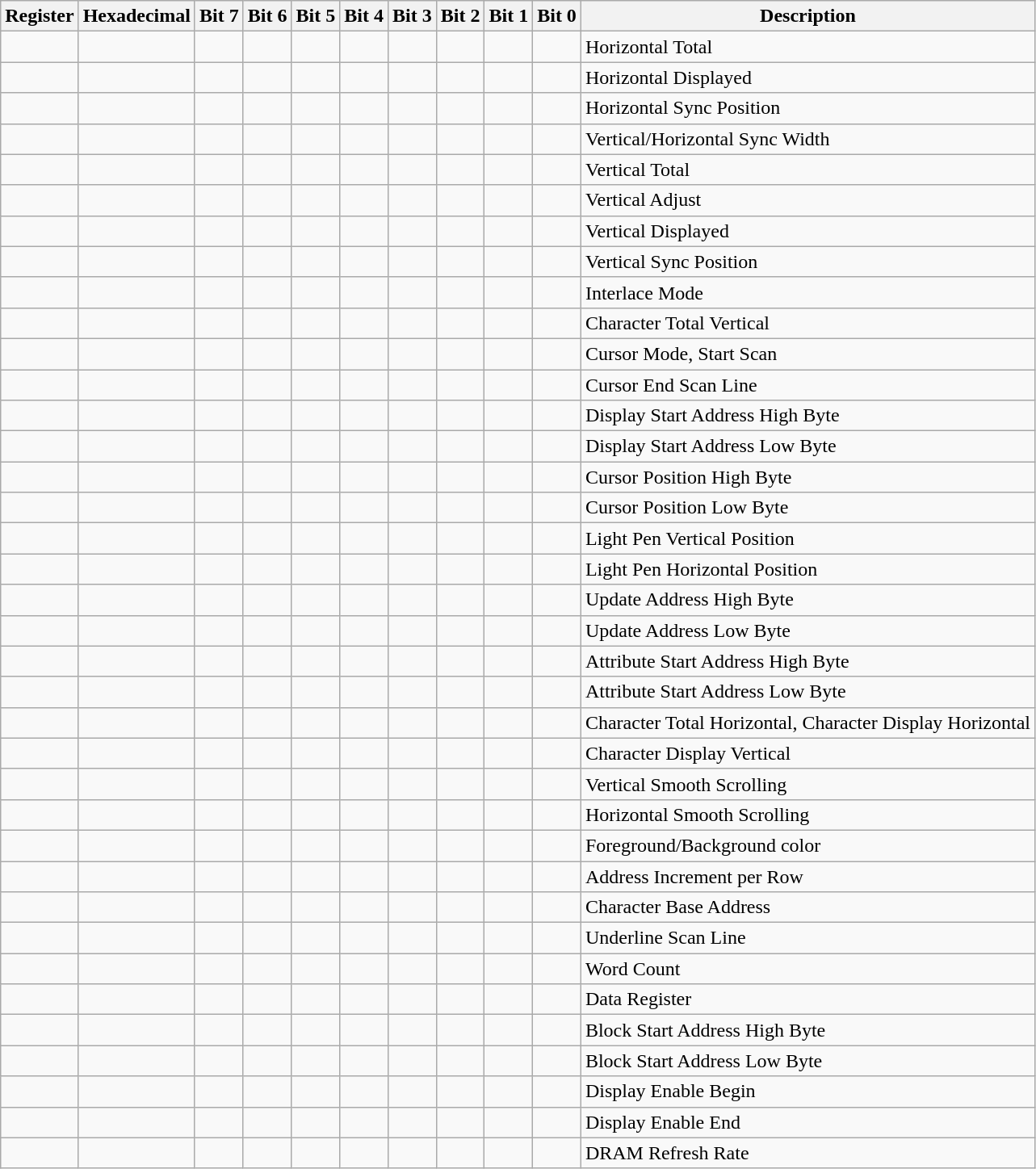<table class="wikitable" border="1">
<tr>
<th>Register</th>
<th>Hexadecimal</th>
<th>Bit 7</th>
<th>Bit 6</th>
<th>Bit 5</th>
<th>Bit 4</th>
<th>Bit 3</th>
<th>Bit 2</th>
<th>Bit 1</th>
<th>Bit 0</th>
<th>Description</th>
</tr>
<tr>
<td></td>
<td></td>
<td></td>
<td></td>
<td></td>
<td></td>
<td></td>
<td></td>
<td></td>
<td></td>
<td>Horizontal Total</td>
</tr>
<tr>
<td></td>
<td></td>
<td></td>
<td></td>
<td></td>
<td></td>
<td></td>
<td></td>
<td></td>
<td></td>
<td>Horizontal Displayed</td>
</tr>
<tr>
<td></td>
<td></td>
<td></td>
<td></td>
<td></td>
<td></td>
<td></td>
<td></td>
<td></td>
<td></td>
<td>Horizontal Sync Position</td>
</tr>
<tr>
<td></td>
<td></td>
<td></td>
<td></td>
<td></td>
<td></td>
<td></td>
<td></td>
<td></td>
<td></td>
<td>Vertical/Horizontal Sync Width</td>
</tr>
<tr>
<td></td>
<td></td>
<td></td>
<td></td>
<td></td>
<td></td>
<td></td>
<td></td>
<td></td>
<td></td>
<td>Vertical Total</td>
</tr>
<tr>
<td></td>
<td></td>
<td></td>
<td></td>
<td></td>
<td></td>
<td></td>
<td></td>
<td></td>
<td></td>
<td>Vertical Adjust</td>
</tr>
<tr>
<td></td>
<td></td>
<td></td>
<td></td>
<td></td>
<td></td>
<td></td>
<td></td>
<td></td>
<td></td>
<td>Vertical Displayed</td>
</tr>
<tr>
<td></td>
<td></td>
<td></td>
<td></td>
<td></td>
<td></td>
<td></td>
<td></td>
<td></td>
<td></td>
<td>Vertical Sync Position</td>
</tr>
<tr>
<td></td>
<td></td>
<td></td>
<td></td>
<td></td>
<td></td>
<td></td>
<td></td>
<td></td>
<td></td>
<td>Interlace Mode</td>
</tr>
<tr>
<td></td>
<td></td>
<td></td>
<td></td>
<td></td>
<td></td>
<td></td>
<td></td>
<td></td>
<td></td>
<td>Character Total Vertical</td>
</tr>
<tr>
<td></td>
<td></td>
<td></td>
<td></td>
<td></td>
<td></td>
<td></td>
<td></td>
<td></td>
<td></td>
<td>Cursor Mode, Start Scan</td>
</tr>
<tr>
<td></td>
<td></td>
<td></td>
<td></td>
<td></td>
<td></td>
<td></td>
<td></td>
<td></td>
<td></td>
<td>Cursor End Scan Line</td>
</tr>
<tr>
<td></td>
<td></td>
<td></td>
<td></td>
<td></td>
<td></td>
<td></td>
<td></td>
<td></td>
<td></td>
<td>Display Start Address High Byte</td>
</tr>
<tr>
<td></td>
<td></td>
<td></td>
<td></td>
<td></td>
<td></td>
<td></td>
<td></td>
<td></td>
<td></td>
<td>Display Start Address Low Byte</td>
</tr>
<tr>
<td></td>
<td></td>
<td></td>
<td></td>
<td></td>
<td></td>
<td></td>
<td></td>
<td></td>
<td></td>
<td>Cursor Position High Byte</td>
</tr>
<tr>
<td></td>
<td></td>
<td></td>
<td></td>
<td></td>
<td></td>
<td></td>
<td></td>
<td></td>
<td></td>
<td>Cursor Position Low Byte</td>
</tr>
<tr>
<td></td>
<td></td>
<td></td>
<td></td>
<td></td>
<td></td>
<td></td>
<td></td>
<td></td>
<td></td>
<td>Light Pen Vertical Position</td>
</tr>
<tr>
<td></td>
<td></td>
<td></td>
<td></td>
<td></td>
<td></td>
<td></td>
<td></td>
<td></td>
<td></td>
<td>Light Pen Horizontal Position</td>
</tr>
<tr>
<td></td>
<td></td>
<td></td>
<td></td>
<td></td>
<td></td>
<td></td>
<td></td>
<td></td>
<td></td>
<td>Update Address High Byte</td>
</tr>
<tr>
<td></td>
<td></td>
<td></td>
<td></td>
<td></td>
<td></td>
<td></td>
<td></td>
<td></td>
<td></td>
<td>Update Address Low Byte</td>
</tr>
<tr>
<td></td>
<td></td>
<td></td>
<td></td>
<td></td>
<td></td>
<td></td>
<td></td>
<td></td>
<td></td>
<td>Attribute Start Address High Byte</td>
</tr>
<tr>
<td></td>
<td></td>
<td></td>
<td></td>
<td></td>
<td></td>
<td></td>
<td></td>
<td></td>
<td></td>
<td>Attribute Start Address Low Byte</td>
</tr>
<tr>
<td></td>
<td></td>
<td></td>
<td></td>
<td></td>
<td></td>
<td></td>
<td></td>
<td></td>
<td></td>
<td>Character Total Horizontal, Character Display Horizontal</td>
</tr>
<tr>
<td></td>
<td></td>
<td></td>
<td></td>
<td></td>
<td></td>
<td></td>
<td></td>
<td></td>
<td></td>
<td>Character Display Vertical</td>
</tr>
<tr>
<td></td>
<td></td>
<td></td>
<td></td>
<td></td>
<td></td>
<td></td>
<td></td>
<td></td>
<td></td>
<td>Vertical Smooth Scrolling</td>
</tr>
<tr>
<td></td>
<td></td>
<td></td>
<td></td>
<td></td>
<td></td>
<td></td>
<td></td>
<td></td>
<td></td>
<td>Horizontal Smooth Scrolling</td>
</tr>
<tr>
<td></td>
<td></td>
<td></td>
<td></td>
<td></td>
<td></td>
<td></td>
<td></td>
<td></td>
<td></td>
<td>Foreground/Background color</td>
</tr>
<tr>
<td></td>
<td></td>
<td></td>
<td></td>
<td></td>
<td></td>
<td></td>
<td></td>
<td></td>
<td></td>
<td>Address Increment per Row</td>
</tr>
<tr>
<td></td>
<td></td>
<td></td>
<td></td>
<td></td>
<td></td>
<td></td>
<td></td>
<td></td>
<td></td>
<td>Character Base Address</td>
</tr>
<tr>
<td></td>
<td></td>
<td></td>
<td></td>
<td></td>
<td></td>
<td></td>
<td></td>
<td></td>
<td></td>
<td>Underline Scan Line</td>
</tr>
<tr>
<td></td>
<td></td>
<td></td>
<td></td>
<td></td>
<td></td>
<td></td>
<td></td>
<td></td>
<td></td>
<td>Word Count</td>
</tr>
<tr>
<td></td>
<td></td>
<td></td>
<td></td>
<td></td>
<td></td>
<td></td>
<td></td>
<td></td>
<td></td>
<td>Data Register</td>
</tr>
<tr>
<td></td>
<td></td>
<td></td>
<td></td>
<td></td>
<td></td>
<td></td>
<td></td>
<td></td>
<td></td>
<td>Block Start Address High Byte</td>
</tr>
<tr>
<td></td>
<td></td>
<td></td>
<td></td>
<td></td>
<td></td>
<td></td>
<td></td>
<td></td>
<td></td>
<td>Block Start Address Low Byte</td>
</tr>
<tr>
<td></td>
<td></td>
<td></td>
<td></td>
<td></td>
<td></td>
<td></td>
<td></td>
<td></td>
<td></td>
<td>Display Enable Begin</td>
</tr>
<tr>
<td></td>
<td></td>
<td></td>
<td></td>
<td></td>
<td></td>
<td></td>
<td></td>
<td></td>
<td></td>
<td>Display Enable End</td>
</tr>
<tr>
<td></td>
<td></td>
<td></td>
<td></td>
<td></td>
<td></td>
<td></td>
<td></td>
<td></td>
<td></td>
<td>DRAM Refresh Rate</td>
</tr>
</table>
